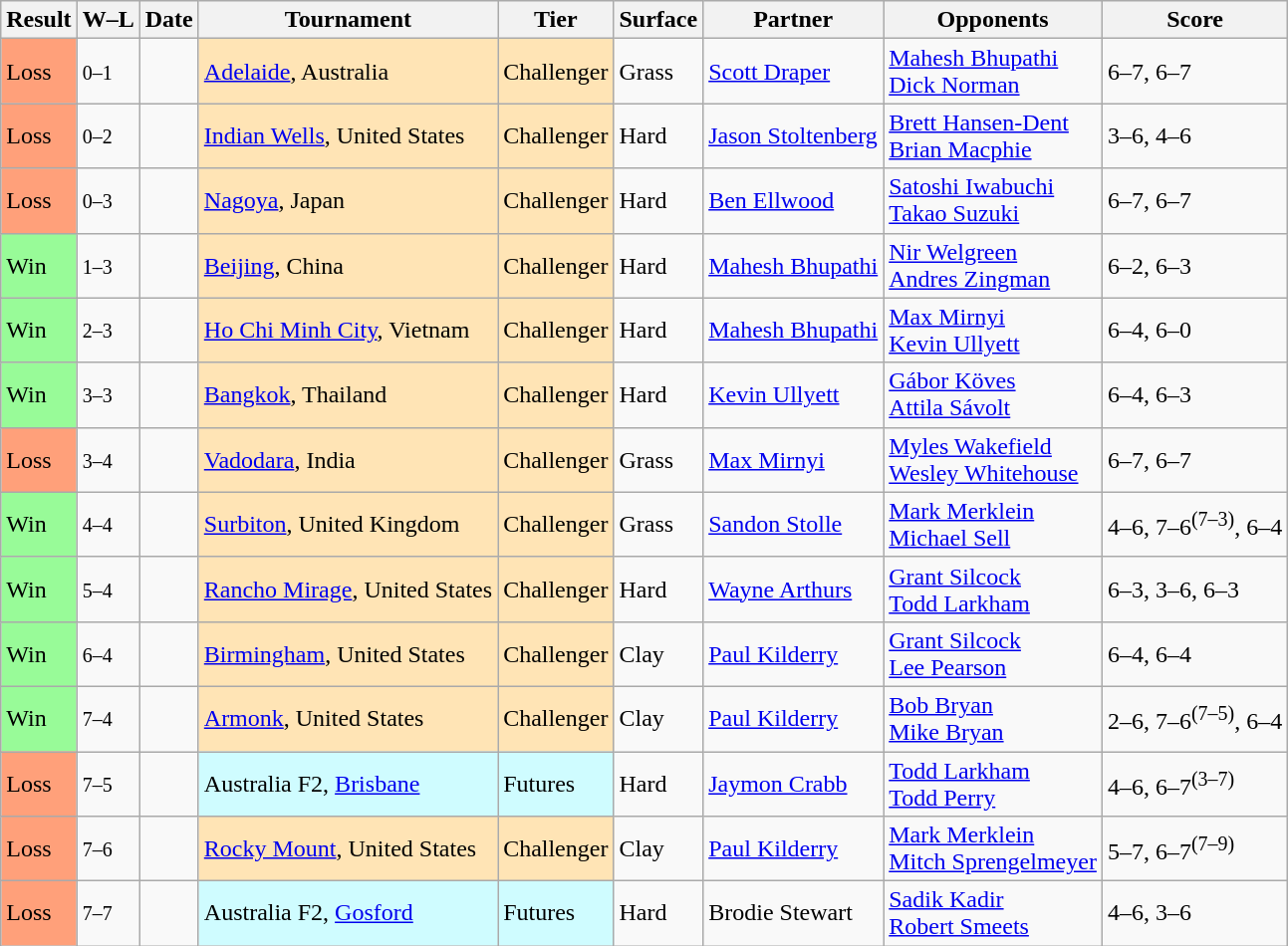<table class="sortable wikitable">
<tr>
<th>Result</th>
<th class="unsortable">W–L</th>
<th>Date</th>
<th>Tournament</th>
<th>Tier</th>
<th>Surface</th>
<th>Partner</th>
<th>Opponents</th>
<th class="unsortable">Score</th>
</tr>
<tr>
<td style="background:#ffa07a;">Loss</td>
<td><small>0–1</small></td>
<td></td>
<td style="background:moccasin;"><a href='#'>Adelaide</a>, Australia</td>
<td style="background:moccasin;">Challenger</td>
<td>Grass</td>
<td> <a href='#'>Scott Draper</a></td>
<td> <a href='#'>Mahesh Bhupathi</a> <br>  <a href='#'>Dick Norman</a></td>
<td>6–7, 6–7</td>
</tr>
<tr>
<td style="background:#ffa07a;">Loss</td>
<td><small>0–2</small></td>
<td></td>
<td style="background:moccasin;"><a href='#'>Indian Wells</a>, United States</td>
<td style="background:moccasin;">Challenger</td>
<td>Hard</td>
<td> <a href='#'>Jason Stoltenberg</a></td>
<td> <a href='#'>Brett Hansen-Dent</a> <br>  <a href='#'>Brian Macphie</a></td>
<td>3–6, 4–6</td>
</tr>
<tr>
<td style="background:#ffa07a;">Loss</td>
<td><small>0–3</small></td>
<td></td>
<td style="background:moccasin;"><a href='#'>Nagoya</a>, Japan</td>
<td style="background:moccasin;">Challenger</td>
<td>Hard</td>
<td> <a href='#'>Ben Ellwood</a></td>
<td> <a href='#'>Satoshi Iwabuchi</a> <br>  <a href='#'>Takao Suzuki</a></td>
<td>6–7, 6–7</td>
</tr>
<tr>
<td style="background:#98fb98;">Win</td>
<td><small>1–3</small></td>
<td></td>
<td style="background:moccasin;"><a href='#'>Beijing</a>, China</td>
<td style="background:moccasin;">Challenger</td>
<td>Hard</td>
<td> <a href='#'>Mahesh Bhupathi</a></td>
<td> <a href='#'>Nir Welgreen</a> <br>  <a href='#'>Andres Zingman</a></td>
<td>6–2, 6–3</td>
</tr>
<tr>
<td style="background:#98fb98;">Win</td>
<td><small>2–3</small></td>
<td></td>
<td style="background:moccasin;"><a href='#'>Ho Chi Minh City</a>, Vietnam</td>
<td style="background:moccasin;">Challenger</td>
<td>Hard</td>
<td> <a href='#'>Mahesh Bhupathi</a></td>
<td> <a href='#'>Max Mirnyi</a> <br>  <a href='#'>Kevin Ullyett</a></td>
<td>6–4, 6–0</td>
</tr>
<tr>
<td style="background:#98fb98;">Win</td>
<td><small>3–3</small></td>
<td></td>
<td style="background:moccasin;"><a href='#'>Bangkok</a>, Thailand</td>
<td style="background:moccasin;">Challenger</td>
<td>Hard</td>
<td> <a href='#'>Kevin Ullyett</a></td>
<td> <a href='#'>Gábor Köves</a> <br>  <a href='#'>Attila Sávolt</a></td>
<td>6–4, 6–3</td>
</tr>
<tr>
<td style="background:#ffa07a;">Loss</td>
<td><small>3–4</small></td>
<td></td>
<td style="background:moccasin;"><a href='#'>Vadodara</a>, India</td>
<td style="background:moccasin;">Challenger</td>
<td>Grass</td>
<td> <a href='#'>Max Mirnyi</a></td>
<td> <a href='#'>Myles Wakefield</a> <br>  <a href='#'>Wesley Whitehouse</a></td>
<td>6–7, 6–7</td>
</tr>
<tr>
<td style="background:#98fb98;">Win</td>
<td><small>4–4</small></td>
<td></td>
<td style="background:moccasin;"><a href='#'>Surbiton</a>, United Kingdom</td>
<td style="background:moccasin;">Challenger</td>
<td>Grass</td>
<td> <a href='#'>Sandon Stolle</a></td>
<td> <a href='#'>Mark Merklein</a> <br>  <a href='#'>Michael Sell</a></td>
<td>4–6, 7–6<sup>(7–3)</sup>, 6–4</td>
</tr>
<tr>
<td style="background:#98fb98;">Win</td>
<td><small>5–4</small></td>
<td></td>
<td style="background:moccasin;"><a href='#'>Rancho Mirage</a>, United States</td>
<td style="background:moccasin;">Challenger</td>
<td>Hard</td>
<td> <a href='#'>Wayne Arthurs</a></td>
<td> <a href='#'>Grant Silcock</a> <br>  <a href='#'>Todd Larkham</a></td>
<td>6–3, 3–6, 6–3</td>
</tr>
<tr>
<td style="background:#98fb98;">Win</td>
<td><small>6–4</small></td>
<td></td>
<td style="background:moccasin;"><a href='#'>Birmingham</a>, United States</td>
<td style="background:moccasin;">Challenger</td>
<td>Clay</td>
<td> <a href='#'>Paul Kilderry</a></td>
<td> <a href='#'>Grant Silcock</a> <br>  <a href='#'>Lee Pearson</a></td>
<td>6–4, 6–4</td>
</tr>
<tr>
<td style="background:#98fb98;">Win</td>
<td><small>7–4</small></td>
<td></td>
<td style="background:moccasin;"><a href='#'>Armonk</a>, United States</td>
<td style="background:moccasin;">Challenger</td>
<td>Clay</td>
<td> <a href='#'>Paul Kilderry</a></td>
<td> <a href='#'>Bob Bryan</a> <br>  <a href='#'>Mike Bryan</a></td>
<td>2–6, 7–6<sup>(7–5)</sup>, 6–4</td>
</tr>
<tr>
<td style="background:#ffa07a;">Loss</td>
<td><small>7–5</small></td>
<td></td>
<td style="background:#cffcff;">Australia F2, <a href='#'>Brisbane</a></td>
<td style="background:#cffcff;">Futures</td>
<td>Hard</td>
<td> <a href='#'>Jaymon Crabb</a></td>
<td> <a href='#'>Todd Larkham</a> <br>  <a href='#'>Todd Perry</a></td>
<td>4–6, 6–7<sup>(3–7)</sup></td>
</tr>
<tr>
<td style="background:#ffa07a;">Loss</td>
<td><small>7–6</small></td>
<td></td>
<td style="background:moccasin;"><a href='#'>Rocky Mount</a>, United States</td>
<td style="background:moccasin;">Challenger</td>
<td>Clay</td>
<td> <a href='#'>Paul Kilderry</a></td>
<td> <a href='#'>Mark Merklein</a> <br>  <a href='#'>Mitch Sprengelmeyer</a></td>
<td>5–7, 6–7<sup>(7–9)</sup></td>
</tr>
<tr>
<td style="background:#ffa07a;">Loss</td>
<td><small>7–7</small></td>
<td></td>
<td style="background:#cffcff;">Australia F2, <a href='#'>Gosford</a></td>
<td style="background:#cffcff;">Futures</td>
<td>Hard</td>
<td> Brodie Stewart</td>
<td> <a href='#'>Sadik Kadir</a> <br>  <a href='#'>Robert Smeets</a></td>
<td>4–6, 3–6</td>
</tr>
</table>
